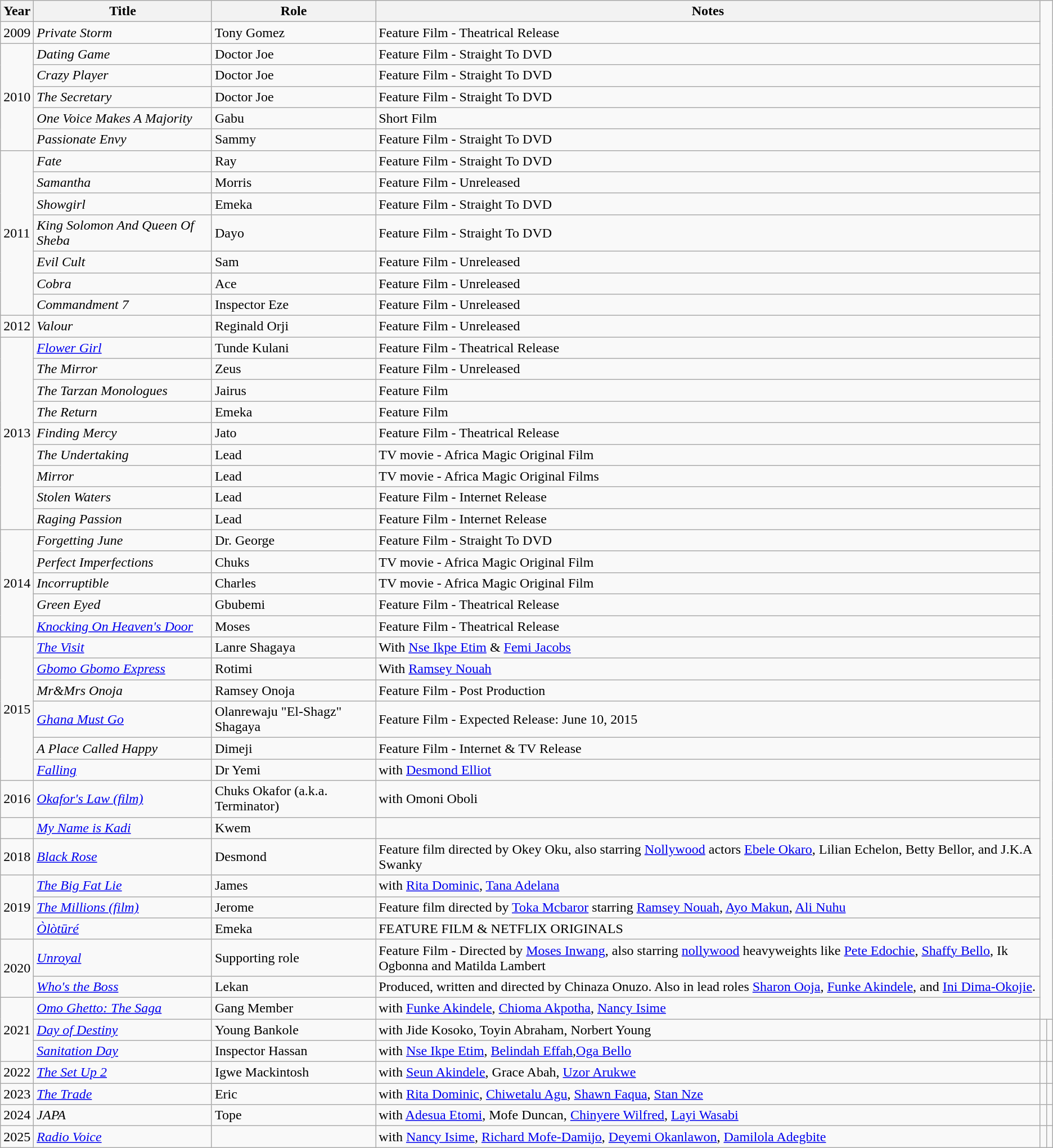<table class="wikitable">
<tr>
<th>Year</th>
<th>Title</th>
<th>Role</th>
<th>Notes</th>
</tr>
<tr>
<td>2009</td>
<td><em>Private Storm</em></td>
<td>Tony Gomez</td>
<td>Feature Film - Theatrical Release</td>
</tr>
<tr>
<td rowspan="5">2010</td>
<td><em>Dating Game</em></td>
<td>Doctor Joe</td>
<td>Feature Film - Straight To DVD</td>
</tr>
<tr>
<td><em>Crazy Player</em></td>
<td>Doctor Joe</td>
<td>Feature Film - Straight To DVD</td>
</tr>
<tr>
<td><em>The Secretary</em></td>
<td>Doctor Joe</td>
<td>Feature Film - Straight To DVD</td>
</tr>
<tr>
<td><em>One Voice Makes A Majority</em></td>
<td>Gabu</td>
<td>Short Film</td>
</tr>
<tr>
<td><em>Passionate Envy</em></td>
<td>Sammy</td>
<td>Feature Film - Straight To DVD</td>
</tr>
<tr>
<td rowspan="7">2011</td>
<td><em>Fate</em></td>
<td>Ray</td>
<td>Feature Film - Straight To DVD</td>
</tr>
<tr>
<td><em>Samantha</em></td>
<td>Morris</td>
<td>Feature Film - Unreleased</td>
</tr>
<tr>
<td><em>Showgirl</em></td>
<td>Emeka</td>
<td>Feature Film - Straight To DVD</td>
</tr>
<tr>
<td><em>King Solomon And Queen Of Sheba</em></td>
<td>Dayo</td>
<td>Feature Film - Straight To DVD</td>
</tr>
<tr>
<td><em>Evil Cult</em></td>
<td>Sam</td>
<td>Feature Film - Unreleased</td>
</tr>
<tr>
<td><em>Cobra</em></td>
<td>Ace</td>
<td>Feature Film - Unreleased</td>
</tr>
<tr>
<td><em>Commandment 7</em></td>
<td>Inspector Eze</td>
<td>Feature Film - Unreleased</td>
</tr>
<tr>
<td>2012</td>
<td><em>Valour</em></td>
<td>Reginald Orji</td>
<td>Feature Film - Unreleased</td>
</tr>
<tr>
<td rowspan="9">2013</td>
<td><em><a href='#'>Flower Girl</a></em></td>
<td>Tunde Kulani</td>
<td>Feature Film - Theatrical Release</td>
</tr>
<tr>
<td><em>The Mirror</em></td>
<td>Zeus</td>
<td>Feature Film - Unreleased</td>
</tr>
<tr>
<td><em>The Tarzan Monologues</em></td>
<td>Jairus</td>
<td>Feature Film</td>
</tr>
<tr>
<td><em>The Return</em></td>
<td>Emeka</td>
<td>Feature Film</td>
</tr>
<tr>
<td><em>Finding Mercy</em></td>
<td>Jato</td>
<td>Feature Film - Theatrical Release</td>
</tr>
<tr>
<td><em>The Undertaking</em></td>
<td>Lead</td>
<td>TV movie - Africa Magic Original Film</td>
</tr>
<tr>
<td><em>Mirror</em></td>
<td>Lead</td>
<td>TV movie - Africa Magic Original Films</td>
</tr>
<tr>
<td><em>Stolen Waters</em></td>
<td>Lead</td>
<td>Feature Film - Internet Release</td>
</tr>
<tr>
<td><em>Raging Passion</em></td>
<td>Lead</td>
<td>Feature Film - Internet Release</td>
</tr>
<tr>
<td rowspan="5">2014</td>
<td><em>Forgetting June</em></td>
<td>Dr. George</td>
<td>Feature Film - Straight To DVD</td>
</tr>
<tr>
<td><em>Perfect Imperfections</em></td>
<td>Chuks</td>
<td>TV movie - Africa Magic Original Film</td>
</tr>
<tr>
<td><em>Incorruptible</em></td>
<td>Charles</td>
<td>TV movie - Africa Magic Original Film</td>
</tr>
<tr>
<td><em>Green Eyed</em></td>
<td>Gbubemi</td>
<td>Feature Film - Theatrical Release</td>
</tr>
<tr>
<td><em><a href='#'>Knocking On Heaven's Door</a></em></td>
<td>Moses</td>
<td>Feature Film - Theatrical Release</td>
</tr>
<tr>
<td rowspan="6">2015</td>
<td><em><a href='#'>The Visit</a></em></td>
<td>Lanre Shagaya</td>
<td>With <a href='#'>Nse Ikpe Etim</a> & <a href='#'>Femi Jacobs</a></td>
</tr>
<tr>
<td><em><a href='#'>Gbomo Gbomo Express</a></em></td>
<td>Rotimi</td>
<td>With <a href='#'>Ramsey Nouah</a></td>
</tr>
<tr>
<td><em>Mr&Mrs Onoja</em></td>
<td>Ramsey Onoja</td>
<td>Feature Film - Post Production</td>
</tr>
<tr>
<td><em><a href='#'>Ghana Must Go</a></em></td>
<td>Olanrewaju "El-Shagz" Shagaya</td>
<td>Feature Film - Expected Release: June 10, 2015</td>
</tr>
<tr>
<td><em>A Place Called Happy</em></td>
<td>Dimeji</td>
<td>Feature Film - Internet & TV Release</td>
</tr>
<tr>
<td><em><a href='#'>Falling</a></em></td>
<td>Dr Yemi</td>
<td>with <a href='#'>Desmond Elliot</a></td>
</tr>
<tr>
<td>2016</td>
<td><em><a href='#'>Okafor's Law (film)</a></em></td>
<td>Chuks Okafor (a.k.a. Terminator)</td>
<td>with Omoni Oboli</td>
</tr>
<tr>
<td></td>
<td><em><a href='#'>My Name is Kadi</a></em></td>
<td>Kwem</td>
<td></td>
</tr>
<tr>
<td>2018</td>
<td><em><a href='#'>Black Rose</a></em></td>
<td>Desmond</td>
<td>Feature film directed by Okey Oku, also starring <a href='#'>Nollywood</a> actors <a href='#'>Ebele Okaro</a>, Lilian Echelon, Betty Bellor, and J.K.A Swanky</td>
</tr>
<tr>
<td rowspan="3">2019</td>
<td><em><a href='#'>The Big Fat Lie </a></em></td>
<td>James</td>
<td>with <a href='#'>Rita Dominic</a>, <a href='#'>Tana Adelana</a></td>
</tr>
<tr>
<td><em><a href='#'>The Millions (film)</a></em></td>
<td>Jerome</td>
<td>Feature film directed by <a href='#'>Toka Mcbaror</a> starring <a href='#'>Ramsey Nouah</a>, <a href='#'>Ayo Makun</a>, <a href='#'>Ali Nuhu</a></td>
</tr>
<tr>
<td><em><a href='#'>Òlòtūré</a></em></td>
<td>Emeka</td>
<td>FEATURE FILM & NETFLIX ORIGINALS</td>
</tr>
<tr>
<td rowspan="2">2020</td>
<td><em><a href='#'>Unroyal</a></em></td>
<td>Supporting role</td>
<td>Feature Film - Directed by <a href='#'>Moses Inwang</a>, also starring <a href='#'>nollywood</a> heavyweights like <a href='#'>Pete Edochie</a>, <a href='#'>Shaffy Bello</a>, Ik Ogbonna and Matilda Lambert</td>
</tr>
<tr>
<td><em><a href='#'>Who's the Boss</a></em></td>
<td>Lekan</td>
<td>Produced, written and directed by Chinaza Onuzo. Also in lead roles <a href='#'>Sharon Ooja</a>, <a href='#'>Funke Akindele</a>, and <a href='#'>Ini Dima-Okojie</a>.</td>
</tr>
<tr>
<td rowspan="3">2021</td>
<td><em><a href='#'>Omo Ghetto: The Saga</a></em></td>
<td>Gang Member</td>
<td>with <a href='#'>Funke Akindele</a>, <a href='#'>Chioma Akpotha</a>, <a href='#'>Nancy Isime</a></td>
</tr>
<tr>
<td><em><a href='#'>Day of Destiny</a></em></td>
<td>Young Bankole</td>
<td>with Jide Kosoko, Toyin Abraham, Norbert Young</td>
<td></td>
<td></td>
</tr>
<tr>
<td><em><a href='#'>Sanitation Day</a></em></td>
<td>Inspector Hassan</td>
<td>with <a href='#'>Nse Ikpe Etim</a>, <a href='#'>Belindah Effah</a>,<a href='#'>Oga Bello</a></td>
<td></td>
<td></td>
</tr>
<tr>
<td>2022</td>
<td><em><a href='#'>The Set Up 2</a></em></td>
<td>Igwe Mackintosh</td>
<td>with <a href='#'>Seun Akindele</a>, Grace Abah, <a href='#'>Uzor Arukwe</a></td>
<td></td>
<td></td>
</tr>
<tr>
<td>2023</td>
<td><em><a href='#'>The Trade</a></em></td>
<td>Eric</td>
<td>with <a href='#'>Rita Dominic</a>, <a href='#'>Chiwetalu Agu</a>, <a href='#'>Shawn Faqua</a>, <a href='#'>Stan Nze</a></td>
<td></td>
<td></td>
</tr>
<tr>
<td>2024</td>
<td><em>JAPA</em></td>
<td>Tope</td>
<td>with <a href='#'>Adesua Etomi</a>, Mofe Duncan, <a href='#'>Chinyere Wilfred</a>, <a href='#'>Layi Wasabi</a></td>
<td></td>
<td></td>
</tr>
<tr>
<td>2025</td>
<td><em><a href='#'>Radio Voice</a></em></td>
<td></td>
<td>with <a href='#'>Nancy Isime</a>, <a href='#'>Richard Mofe-Damijo</a>, <a href='#'>Deyemi Okanlawon</a>, <a href='#'>Damilola Adegbite</a></td>
<td></td>
<td></td>
</tr>
</table>
